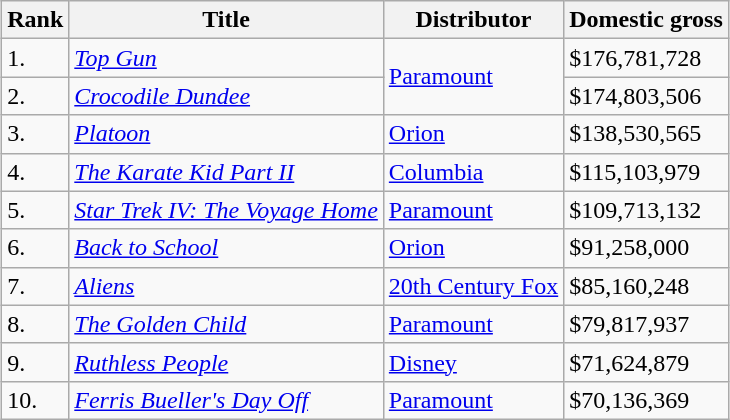<table class="wikitable sortable" style="margin:auto; margin:auto;">
<tr>
<th>Rank</th>
<th>Title</th>
<th>Distributor</th>
<th>Domestic gross</th>
</tr>
<tr>
<td>1.</td>
<td><em><a href='#'>Top Gun</a></em></td>
<td rowspan="2"><a href='#'>Paramount</a></td>
<td>$176,781,728</td>
</tr>
<tr>
<td>2.</td>
<td><em><a href='#'>Crocodile Dundee</a></em></td>
<td>$174,803,506</td>
</tr>
<tr>
<td>3.</td>
<td><em><a href='#'>Platoon</a></em></td>
<td><a href='#'>Orion</a></td>
<td>$138,530,565</td>
</tr>
<tr>
<td>4.</td>
<td><em><a href='#'>The Karate Kid Part II</a></em></td>
<td><a href='#'>Columbia</a></td>
<td>$115,103,979</td>
</tr>
<tr>
<td>5.</td>
<td><em><a href='#'>Star Trek IV: The Voyage Home</a></em></td>
<td><a href='#'>Paramount</a></td>
<td>$109,713,132</td>
</tr>
<tr>
<td>6.</td>
<td><em><a href='#'>Back to School</a></em></td>
<td><a href='#'>Orion</a></td>
<td>$91,258,000</td>
</tr>
<tr>
<td>7.</td>
<td><em><a href='#'>Aliens</a></em></td>
<td><a href='#'>20th Century Fox</a></td>
<td>$85,160,248</td>
</tr>
<tr>
<td>8.</td>
<td><em><a href='#'>The Golden Child</a></em></td>
<td><a href='#'>Paramount</a></td>
<td>$79,817,937</td>
</tr>
<tr>
<td>9.</td>
<td><em><a href='#'>Ruthless People</a></em></td>
<td><a href='#'>Disney</a></td>
<td>$71,624,879</td>
</tr>
<tr>
<td>10.</td>
<td><em><a href='#'>Ferris Bueller's Day Off</a></em></td>
<td><a href='#'>Paramount</a></td>
<td>$70,136,369</td>
</tr>
</table>
